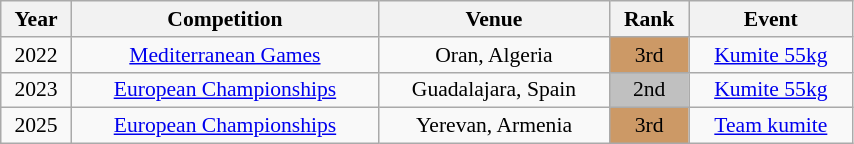<table class="wikitable sortable" width=45% style="font-size:90%; text-align:center;">
<tr>
<th>Year</th>
<th>Competition</th>
<th>Venue</th>
<th>Rank</th>
<th>Event</th>
</tr>
<tr>
<td>2022</td>
<td><a href='#'>Mediterranean Games</a></td>
<td>Oran, Algeria</td>
<td bgcolor="cc9966">3rd</td>
<td><a href='#'>Kumite 55kg</a></td>
</tr>
<tr>
<td>2023</td>
<td><a href='#'>European Championships</a></td>
<td>Guadalajara, Spain</td>
<td bgcolor="silver">2nd</td>
<td><a href='#'>Kumite 55kg</a></td>
</tr>
<tr>
<td>2025</td>
<td><a href='#'>European Championships</a></td>
<td>Yerevan, Armenia</td>
<td bgcolor="cc9966">3rd</td>
<td><a href='#'>Team kumite</a></td>
</tr>
</table>
